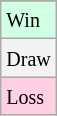<table class="wikitable">
<tr>
</tr>
<tr bgcolor = "#d0ffe3">
<td><small>Win</small></td>
</tr>
<tr bgcolor = "#f3f3f3">
<td><small>Draw</small></td>
</tr>
<tr bgcolor = "#ffd0e3">
<td><small>Loss</small></td>
</tr>
</table>
